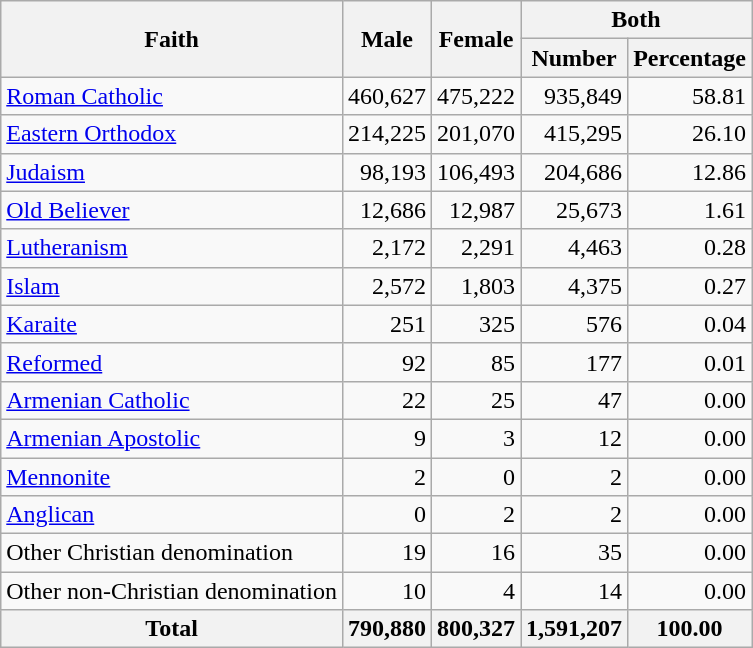<table class="wikitable sortable">
<tr>
<th rowspan="2">Faith</th>
<th rowspan="2">Male</th>
<th rowspan="2">Female</th>
<th colspan="2">Both</th>
</tr>
<tr>
<th>Number</th>
<th>Percentage</th>
</tr>
<tr>
<td><a href='#'>Roman Catholic</a></td>
<td align="right">460,627</td>
<td align="right">475,222</td>
<td align="right">935,849</td>
<td align="right">58.81</td>
</tr>
<tr>
<td><a href='#'>Eastern Orthodox</a></td>
<td align="right">214,225</td>
<td align="right">201,070</td>
<td align="right">415,295</td>
<td align="right">26.10</td>
</tr>
<tr>
<td><a href='#'>Judaism</a></td>
<td align="right">98,193</td>
<td align="right">106,493</td>
<td align="right">204,686</td>
<td align="right">12.86</td>
</tr>
<tr>
<td><a href='#'>Old Believer</a></td>
<td align="right">12,686</td>
<td align="right">12,987</td>
<td align="right">25,673</td>
<td align="right">1.61</td>
</tr>
<tr>
<td><a href='#'>Lutheranism</a></td>
<td align="right">2,172</td>
<td align="right">2,291</td>
<td align="right">4,463</td>
<td align="right">0.28</td>
</tr>
<tr>
<td><a href='#'>Islam</a></td>
<td align="right">2,572</td>
<td align="right">1,803</td>
<td align="right">4,375</td>
<td align="right">0.27</td>
</tr>
<tr>
<td><a href='#'>Karaite</a></td>
<td align="right">251</td>
<td align="right">325</td>
<td align="right">576</td>
<td align="right">0.04</td>
</tr>
<tr>
<td><a href='#'>Reformed</a></td>
<td align="right">92</td>
<td align="right">85</td>
<td align="right">177</td>
<td align="right">0.01</td>
</tr>
<tr>
<td><a href='#'>Armenian Catholic</a></td>
<td align="right">22</td>
<td align="right">25</td>
<td align="right">47</td>
<td align="right">0.00</td>
</tr>
<tr>
<td><a href='#'>Armenian Apostolic</a></td>
<td align="right">9</td>
<td align="right">3</td>
<td align="right">12</td>
<td align="right">0.00</td>
</tr>
<tr>
<td><a href='#'>Mennonite</a></td>
<td align="right">2</td>
<td align="right">0</td>
<td align="right">2</td>
<td align="right">0.00</td>
</tr>
<tr>
<td><a href='#'>Anglican</a></td>
<td align="right">0</td>
<td align="right">2</td>
<td align="right">2</td>
<td align="right">0.00</td>
</tr>
<tr>
<td>Other Christian denomination</td>
<td align="right">19</td>
<td align="right">16</td>
<td align="right">35</td>
<td align="right">0.00</td>
</tr>
<tr>
<td>Other non-Christian denomination</td>
<td align="right">10</td>
<td align="right">4</td>
<td align="right">14</td>
<td align="right">0.00</td>
</tr>
<tr>
<th>Total</th>
<th>790,880</th>
<th>800,327</th>
<th>1,591,207</th>
<th>100.00</th>
</tr>
</table>
